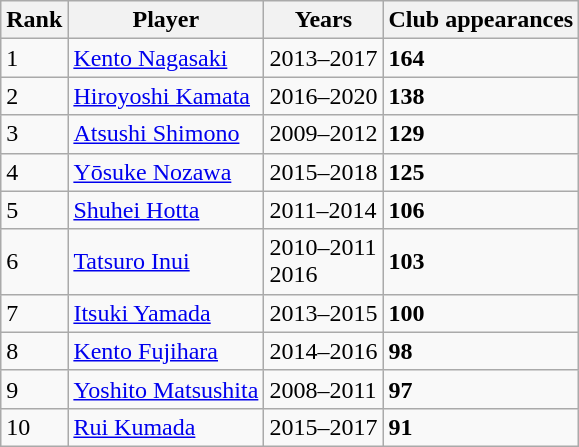<table class="wikitable">
<tr>
<th>Rank</th>
<th>Player</th>
<th>Years</th>
<th>Club appearances</th>
</tr>
<tr>
<td>1</td>
<td> <a href='#'>Kento Nagasaki</a></td>
<td>2013–2017</td>
<td><strong>164</strong></td>
</tr>
<tr>
<td>2</td>
<td> <a href='#'>Hiroyoshi Kamata</a></td>
<td>2016–2020</td>
<td><strong>138</strong></td>
</tr>
<tr>
<td>3</td>
<td> <a href='#'>Atsushi Shimono</a></td>
<td>2009–2012</td>
<td><strong>129</strong></td>
</tr>
<tr>
<td>4</td>
<td> <a href='#'>Yōsuke Nozawa</a></td>
<td>2015–2018</td>
<td><strong>125</strong></td>
</tr>
<tr>
<td>5</td>
<td> <a href='#'>Shuhei Hotta</a></td>
<td>2011–2014</td>
<td><strong>106</strong></td>
</tr>
<tr>
<td>6</td>
<td> <a href='#'>Tatsuro Inui</a></td>
<td>2010–2011<br>2016</td>
<td><strong>103</strong></td>
</tr>
<tr>
<td>7</td>
<td> <a href='#'>Itsuki Yamada</a></td>
<td>2013–2015</td>
<td><strong>100</strong></td>
</tr>
<tr>
<td>8</td>
<td> <a href='#'>Kento Fujihara</a></td>
<td>2014–2016</td>
<td><strong>98</strong></td>
</tr>
<tr>
<td>9</td>
<td> <a href='#'>Yoshito Matsushita</a></td>
<td>2008–2011</td>
<td><strong>97</strong></td>
</tr>
<tr>
<td>10</td>
<td> <a href='#'>Rui Kumada</a></td>
<td>2015–2017</td>
<td><strong>91</strong></td>
</tr>
</table>
